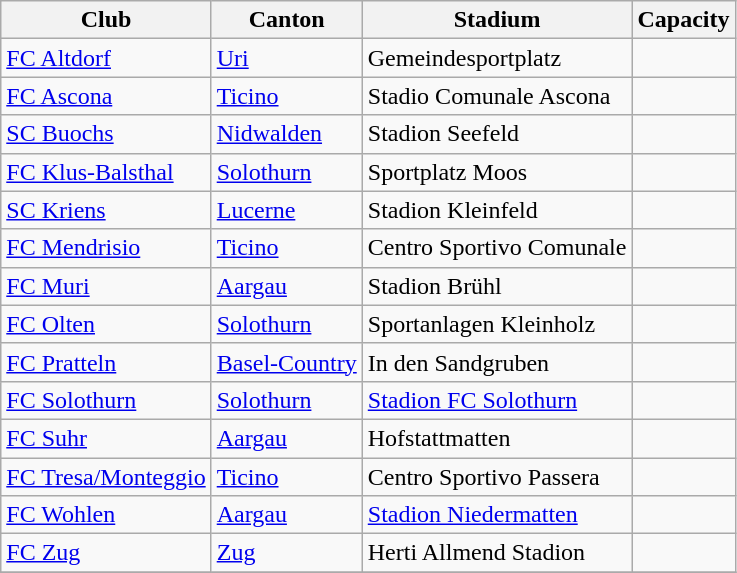<table class="wikitable">
<tr>
<th>Club</th>
<th>Canton</th>
<th>Stadium</th>
<th>Capacity</th>
</tr>
<tr>
<td><a href='#'>FC Altdorf</a></td>
<td><a href='#'>Uri</a></td>
<td>Gemeindesportplatz</td>
<td></td>
</tr>
<tr>
<td><a href='#'>FC Ascona</a></td>
<td><a href='#'>Ticino</a></td>
<td>Stadio Comunale Ascona</td>
<td></td>
</tr>
<tr>
<td><a href='#'>SC Buochs</a></td>
<td><a href='#'>Nidwalden</a></td>
<td>Stadion Seefeld</td>
<td></td>
</tr>
<tr>
<td><a href='#'>FC Klus-Balsthal</a></td>
<td><a href='#'>Solothurn</a></td>
<td>Sportplatz Moos</td>
<td></td>
</tr>
<tr>
<td><a href='#'>SC Kriens</a></td>
<td><a href='#'>Lucerne</a></td>
<td>Stadion Kleinfeld</td>
<td></td>
</tr>
<tr>
<td><a href='#'>FC Mendrisio</a></td>
<td><a href='#'>Ticino</a></td>
<td>Centro Sportivo Comunale</td>
<td></td>
</tr>
<tr>
<td><a href='#'>FC Muri</a></td>
<td><a href='#'>Aargau</a></td>
<td>Stadion Brühl</td>
<td></td>
</tr>
<tr>
<td><a href='#'>FC Olten</a></td>
<td><a href='#'>Solothurn</a></td>
<td>Sportanlagen Kleinholz</td>
<td></td>
</tr>
<tr>
<td><a href='#'>FC Pratteln</a></td>
<td><a href='#'>Basel-Country</a></td>
<td>In den Sandgruben</td>
<td></td>
</tr>
<tr>
<td><a href='#'>FC Solothurn</a></td>
<td><a href='#'>Solothurn</a></td>
<td><a href='#'>Stadion FC Solothurn</a></td>
<td></td>
</tr>
<tr>
<td><a href='#'>FC Suhr</a></td>
<td><a href='#'>Aargau</a></td>
<td>Hofstattmatten</td>
<td></td>
</tr>
<tr>
<td><a href='#'>FC Tresa/Monteggio</a></td>
<td><a href='#'>Ticino</a></td>
<td>Centro Sportivo Passera</td>
<td></td>
</tr>
<tr>
<td><a href='#'>FC Wohlen</a></td>
<td><a href='#'>Aargau</a></td>
<td><a href='#'>Stadion Niedermatten</a></td>
<td></td>
</tr>
<tr>
<td><a href='#'>FC Zug</a></td>
<td><a href='#'>Zug</a></td>
<td>Herti Allmend Stadion</td>
<td></td>
</tr>
<tr>
</tr>
</table>
